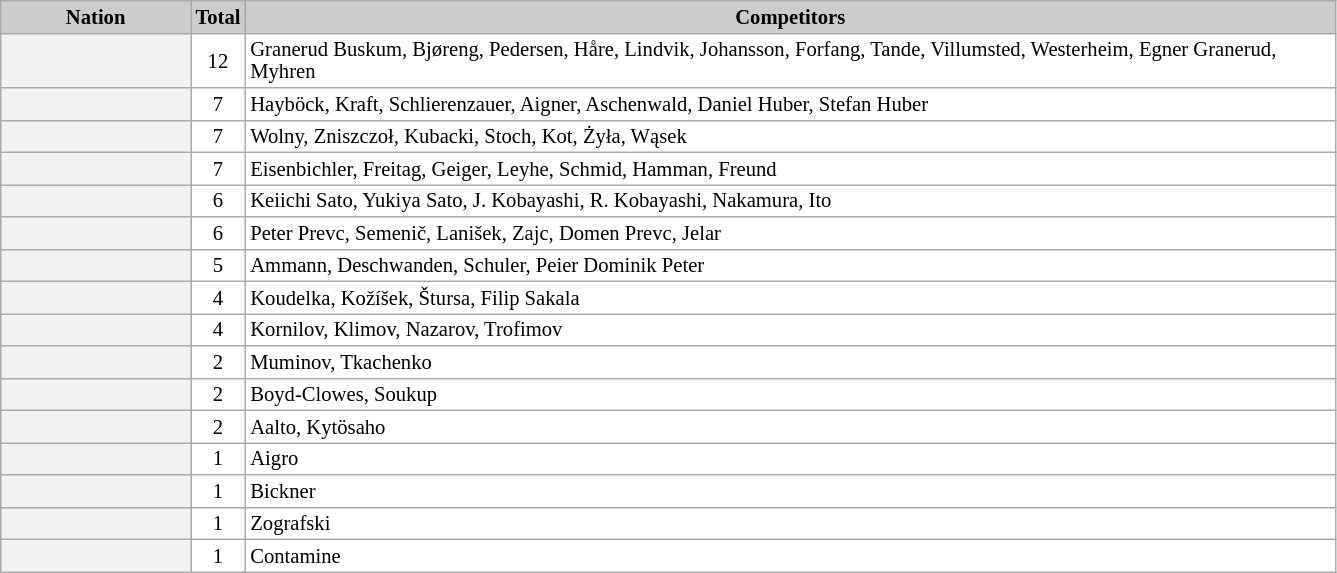<table class="wikitable plainrowheaders" style="background:#fff; font-size:86%; line-height:15px; border:gray solid 1px; border-collapse:collapse;">
<tr style="background:#ccc; text-align:center;">
<th scope="col" style="background:#ccc;" width=120px;">Nation</th>
<th scope="col" style="background:#ccc;" width=30px;">Total</th>
<th scope="col" style="background:#ccc;" width=720px;">Competitors</th>
</tr>
<tr>
<th scope=row align=left></th>
<td align=center>12</td>
<td>Granerud Buskum, Bjøreng, Pedersen, Håre, Lindvik, Johansson, Forfang, Tande, Villumsted, Westerheim, Egner Granerud, Myhren</td>
</tr>
<tr>
<th scope=row align=left></th>
<td align=center>7</td>
<td>Hayböck, Kraft, Schlierenzauer, Aigner, Aschenwald, Daniel Huber, Stefan Huber</td>
</tr>
<tr>
<th scope=row align=left></th>
<td align=center>7</td>
<td>Wolny, Zniszczoł, Kubacki, Stoch, Kot, Żyła, Wąsek</td>
</tr>
<tr>
<th scope=row align=left></th>
<td align=center>7</td>
<td>Eisenbichler, Freitag, Geiger, Leyhe, Schmid, Hamman, Freund</td>
</tr>
<tr>
<th scope=row align=left></th>
<td align=center>6</td>
<td>Keiichi Sato, Yukiya Sato, J. Kobayashi, R. Kobayashi, Nakamura, Ito</td>
</tr>
<tr>
<th scope=row align=left></th>
<td align=center>6</td>
<td>Peter Prevc, Semenič, Lanišek, Zajc, Domen Prevc, Jelar</td>
</tr>
<tr>
<th scope=row align=left></th>
<td align=center>5</td>
<td>Ammann, Deschwanden, Schuler, Peier Dominik Peter</td>
</tr>
<tr>
<th scope=row align=left></th>
<td align=center>4</td>
<td>Koudelka, Kožíšek, Štursa, Filip Sakala</td>
</tr>
<tr>
<th scope=row align=left></th>
<td align=center>4</td>
<td>Kornilov, Klimov, Nazarov, Trofimov</td>
</tr>
<tr>
<th scope=row align=left></th>
<td align=center>2</td>
<td>Muminov, Tkachenko</td>
</tr>
<tr>
<th scope=row align=left></th>
<td align=center>2</td>
<td>Boyd-Clowes, Soukup</td>
</tr>
<tr>
<th scope=row align=left></th>
<td align=center>2</td>
<td>Aalto, Kytösaho</td>
</tr>
<tr>
<th scope=row align=left></th>
<td align=center>1</td>
<td>Aigro</td>
</tr>
<tr>
<th scope=row align=left></th>
<td align=center>1</td>
<td>Bickner</td>
</tr>
<tr>
<th scope=row align=left></th>
<td align=center>1</td>
<td>Zografski</td>
</tr>
<tr>
<th scope=row align=left></th>
<td align=center>1</td>
<td>Contamine</td>
</tr>
</table>
